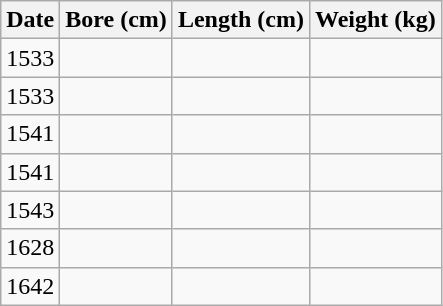<table class="wikitable">
<tr>
<th>Date</th>
<th>Bore (cm)</th>
<th>Length (cm)</th>
<th>Weight (kg)</th>
</tr>
<tr>
<td>1533</td>
<td></td>
<td></td>
<td></td>
</tr>
<tr>
<td>1533</td>
<td></td>
<td></td>
<td></td>
</tr>
<tr>
<td>1541</td>
<td></td>
<td></td>
<td></td>
</tr>
<tr>
<td>1541</td>
<td></td>
<td></td>
<td></td>
</tr>
<tr>
<td>1543</td>
<td></td>
<td></td>
<td></td>
</tr>
<tr>
<td>1628</td>
<td></td>
<td></td>
<td></td>
</tr>
<tr>
<td>1642</td>
<td></td>
<td></td>
<td></td>
</tr>
</table>
